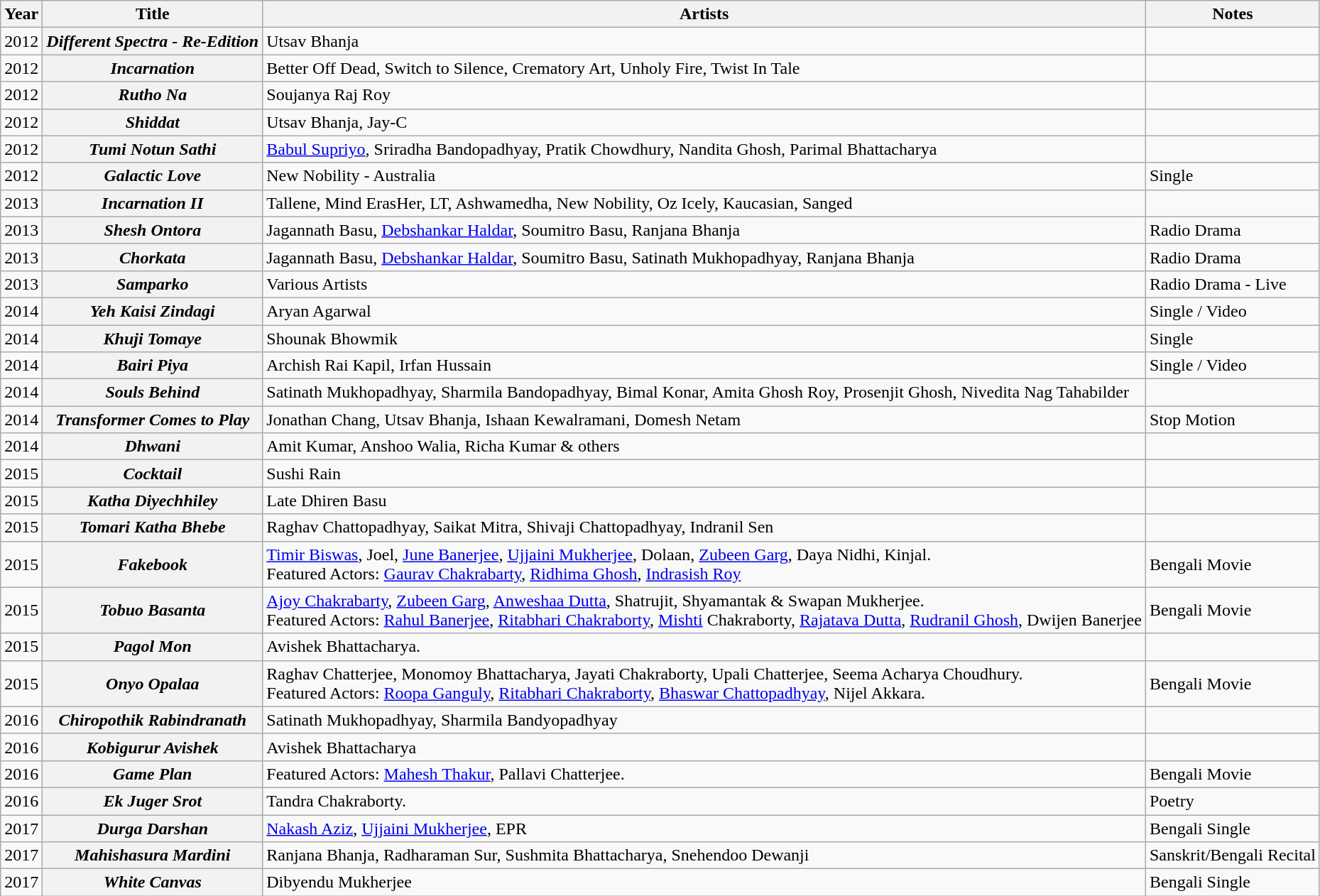<table class="wikitable sortable plainrowheaders">
<tr>
<th scope="col">Year</th>
<th scope="col">Title</th>
<th scope="col">Artists</th>
<th scope="col" class="unsortable">Notes</th>
</tr>
<tr>
<td style="text-align:center;">2012</td>
<th scope="row"><em>Different Spectra - Re-Edition</em></th>
<td>Utsav Bhanja</td>
<td></td>
</tr>
<tr>
<td style="text-align:center;">2012</td>
<th scope="row"><em>Incarnation</em></th>
<td>Better Off Dead, Switch to Silence, Crematory Art, Unholy Fire, Twist In Tale</td>
<td></td>
</tr>
<tr>
<td style="text-align:center;">2012</td>
<th scope="row"><em>Rutho Na</em></th>
<td>Soujanya Raj Roy</td>
<td></td>
</tr>
<tr>
<td style="text-align:center;">2012</td>
<th scope="row"><em>Shiddat</em></th>
<td>Utsav Bhanja, Jay-C</td>
<td></td>
</tr>
<tr>
<td style="text-align:center;">2012</td>
<th scope="row"><em>Tumi Notun Sathi</em></th>
<td><a href='#'>Babul Supriyo</a>, Sriradha Bandopadhyay, Pratik Chowdhury, Nandita Ghosh, Parimal Bhattacharya</td>
<td></td>
</tr>
<tr>
<td style="text-align:center;">2012</td>
<th scope="row"><em>Galactic Love</em></th>
<td>New Nobility - Australia</td>
<td>Single</td>
</tr>
<tr>
<td style="text-align:center;">2013</td>
<th scope="row"><em>Incarnation II</em></th>
<td>Tallene, Mind ErasHer, LT, Ashwamedha, New Nobility, Oz Icely, Kaucasian, Sanged</td>
<td></td>
</tr>
<tr>
<td style="text-align:center;">2013</td>
<th scope="row"><em>Shesh Ontora</em> </th>
<td>Jagannath Basu, <a href='#'>Debshankar Haldar</a>, Soumitro Basu, Ranjana Bhanja</td>
<td>Radio Drama</td>
</tr>
<tr>
<td style="text-align:center;">2013</td>
<th scope="row"><em>Chorkata</em></th>
<td>Jagannath Basu, <a href='#'>Debshankar Haldar</a>, Soumitro Basu, Satinath Mukhopadhyay, Ranjana Bhanja</td>
<td>Radio Drama</td>
</tr>
<tr>
<td style="text-align:center;">2013</td>
<th scope="row"><em>Samparko</em></th>
<td>Various Artists</td>
<td>Radio Drama - Live</td>
</tr>
<tr>
<td style="text-align:center;">2014</td>
<th scope="row"><em>Yeh Kaisi Zindagi</em></th>
<td>Aryan Agarwal</td>
<td>Single / Video</td>
</tr>
<tr>
<td style="text-align:center;">2014</td>
<th scope="row"><em>Khuji Tomaye</em></th>
<td>Shounak Bhowmik</td>
<td>Single</td>
</tr>
<tr>
<td style="text-align:center;">2014</td>
<th scope="row"><em>Bairi Piya</em></th>
<td>Archish Rai Kapil, Irfan Hussain</td>
<td>Single / Video</td>
</tr>
<tr>
<td style="text-align:center;">2014</td>
<th scope="row"><em>Souls Behind</em></th>
<td>Satinath Mukhopadhyay, Sharmila Bandopadhyay, Bimal Konar, Amita Ghosh Roy, Prosenjit Ghosh, Nivedita Nag Tahabilder</td>
<td></td>
</tr>
<tr>
<td style="text-align:center;">2014</td>
<th scope="row"><em>Transformer Comes to Play</em></th>
<td>Jonathan Chang, Utsav Bhanja, Ishaan Kewalramani, Domesh Netam</td>
<td>Stop Motion</td>
</tr>
<tr>
<td style="text-align:center;">2014</td>
<th scope="row"><em>Dhwani</em> </th>
<td>Amit Kumar, Anshoo Walia, Richa Kumar & others</td>
<td></td>
</tr>
<tr>
<td style="text-align:center;">2015</td>
<th scope="row"><em>Cocktail</em> </th>
<td>Sushi Rain</td>
<td></td>
</tr>
<tr>
<td style="text-align:center;">2015</td>
<th scope="row"><em>Katha Diyechhiley</em></th>
<td>Late Dhiren Basu</td>
<td></td>
</tr>
<tr>
<td style="text-align:center;">2015</td>
<th scope="row"><em>Tomari Katha Bhebe</em></th>
<td>Raghav Chattopadhyay, Saikat Mitra, Shivaji Chattopadhyay, Indranil Sen</td>
<td></td>
</tr>
<tr>
<td style="text-align:center;">2015</td>
<th scope="row"><em>Fakebook</em> </th>
<td><a href='#'>Timir Biswas</a>, Joel, <a href='#'>June Banerjee</a>, <a href='#'>Ujjaini Mukherjee</a>, Dolaan, <a href='#'>Zubeen Garg</a>, Daya Nidhi, Kinjal.<br>Featured Actors: <a href='#'>Gaurav Chakrabarty</a>, <a href='#'>Ridhima Ghosh</a>, <a href='#'>Indrasish Roy</a></td>
<td>Bengali Movie</td>
</tr>
<tr>
<td style="text-align:center;">2015</td>
<th scope="row"><em>Tobuo Basanta</em> </th>
<td><a href='#'>Ajoy Chakrabarty</a>, <a href='#'>Zubeen Garg</a>, <a href='#'>Anweshaa Dutta</a>, Shatrujit, Shyamantak & Swapan Mukherjee.<br>Featured Actors: <a href='#'>Rahul Banerjee</a>, <a href='#'>Ritabhari Chakraborty</a>, <a href='#'>Mishti</a> Chakraborty, <a href='#'>Rajatava Dutta</a>, <a href='#'>Rudranil Ghosh</a>, Dwijen Banerjee</td>
<td>Bengali Movie</td>
</tr>
<tr>
<td style="text-align:center;">2015</td>
<th scope="row"><em>Pagol Mon</em></th>
<td>Avishek Bhattacharya.</td>
<td></td>
</tr>
<tr>
<td style="text-align:center;">2015</td>
<th scope="row"><em>Onyo Opalaa</em></th>
<td>Raghav Chatterjee, Monomoy Bhattacharya, Jayati Chakraborty, Upali Chatterjee, Seema Acharya Choudhury.<br>Featured Actors: <a href='#'>Roopa Ganguly</a>, <a href='#'>Ritabhari Chakraborty</a>, <a href='#'>Bhaswar Chattopadhyay</a>, Nijel Akkara.</td>
<td>Bengali Movie</td>
</tr>
<tr>
<td style="text-align:center;">2016</td>
<th scope="row"><em>Chiropothik Rabindranath</em> </th>
<td>Satinath Mukhopadhyay, Sharmila Bandyopadhyay</td>
<td></td>
</tr>
<tr>
<td style="text-align:center;">2016</td>
<th scope="row"><em>Kobigurur Avishek</em></th>
<td>Avishek Bhattacharya</td>
<td></td>
</tr>
<tr>
<td style="text-align:center;">2016</td>
<th scope="row"><em>Game Plan</em></th>
<td>Featured Actors: <a href='#'>Mahesh Thakur</a>, Pallavi Chatterjee.</td>
<td>Bengali Movie</td>
</tr>
<tr>
<td style="text-align:center;">2016</td>
<th scope="row"><em>Ek Juger Srot</em></th>
<td>Tandra Chakraborty.</td>
<td>Poetry</td>
</tr>
<tr>
<td style="text-align:center;">2017</td>
<th scope="row"><em>Durga Darshan</em></th>
<td><a href='#'>Nakash Aziz</a>, <a href='#'>Ujjaini Mukherjee</a>, EPR</td>
<td>Bengali Single</td>
</tr>
<tr>
<td style="text-align:center;">2017</td>
<th scope="row"><em>Mahishasura Mardini</em></th>
<td>Ranjana Bhanja, Radharaman Sur, Sushmita Bhattacharya, Snehendoo Dewanji</td>
<td>Sanskrit/Bengali Recital</td>
</tr>
<tr>
<td style="text-align:center;">2017</td>
<th scope="row"><em>White Canvas</em></th>
<td>Dibyendu Mukherjee</td>
<td>Bengali Single</td>
</tr>
</table>
